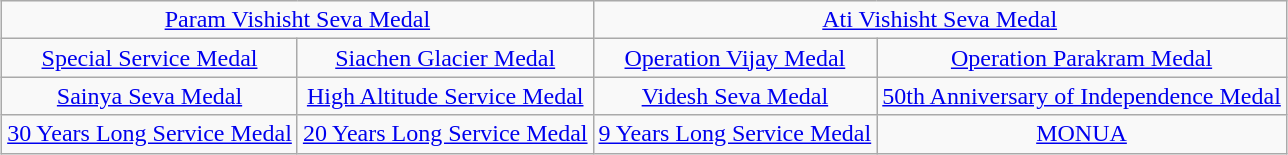<table class="wikitable" style="margin:1em auto; text-align:center;">
<tr>
<td colspan="2"><a href='#'>Param Vishisht Seva Medal</a></td>
<td colspan="2"><a href='#'>Ati Vishisht Seva Medal</a></td>
</tr>
<tr>
<td><a href='#'>Special Service Medal</a></td>
<td><a href='#'>Siachen Glacier Medal</a></td>
<td><a href='#'>Operation Vijay Medal</a></td>
<td><a href='#'>Operation Parakram Medal</a></td>
</tr>
<tr>
<td><a href='#'>Sainya Seva Medal</a></td>
<td><a href='#'>High Altitude Service Medal</a></td>
<td><a href='#'>Videsh Seva Medal</a></td>
<td><a href='#'>50th Anniversary of Independence Medal</a></td>
</tr>
<tr>
<td><a href='#'>30 Years Long Service Medal</a></td>
<td><a href='#'>20 Years Long Service Medal</a></td>
<td><a href='#'>9 Years Long Service Medal</a></td>
<td><a href='#'>MONUA</a></td>
</tr>
</table>
